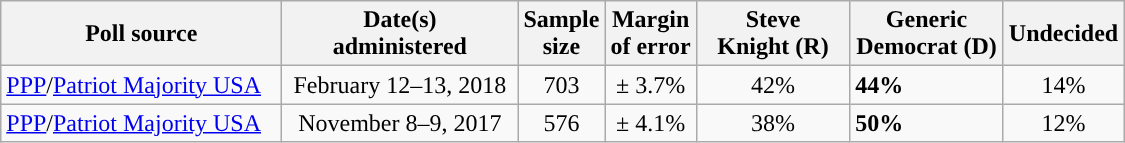<table class="wikitable">
<tr>
<th style="width:180px;">Poll source</th>
<th style="width:150px;">Date(s)<br>administered</th>
<th>Sample<br>size</th>
<th>Margin<br>of error</th>
<th style="width:95px;">Steve<br>Knight (R)</th>
<th style="width:95px;">Generic<br>Democrat (D)</th>
<th>Undecided</th>
</tr>
<tr>
<td><a href='#'>PPP</a>/<a href='#'>Patriot Majority USA</a></td>
<td style="text-align:center">February 12–13, 2018</td>
<td style="text-align:center">703</td>
<td style="text-align:center">± 3.7%</td>
<td style="text-align:center">42%</td>
<td style="background-color:"><strong>44%</strong></td>
<td style="text-align:center">14%</td>
</tr>
<tr>
<td><a href='#'>PPP</a>/<a href='#'>Patriot Majority USA</a></td>
<td style="text-align:center">November 8–9, 2017</td>
<td style="text-align:center">576</td>
<td style="text-align:center">± 4.1%</td>
<td style="text-align:center">38%</td>
<td style="background-color:"><strong>50%</strong></td>
<td style="text-align:center">12%</td>
</tr>
</table>
